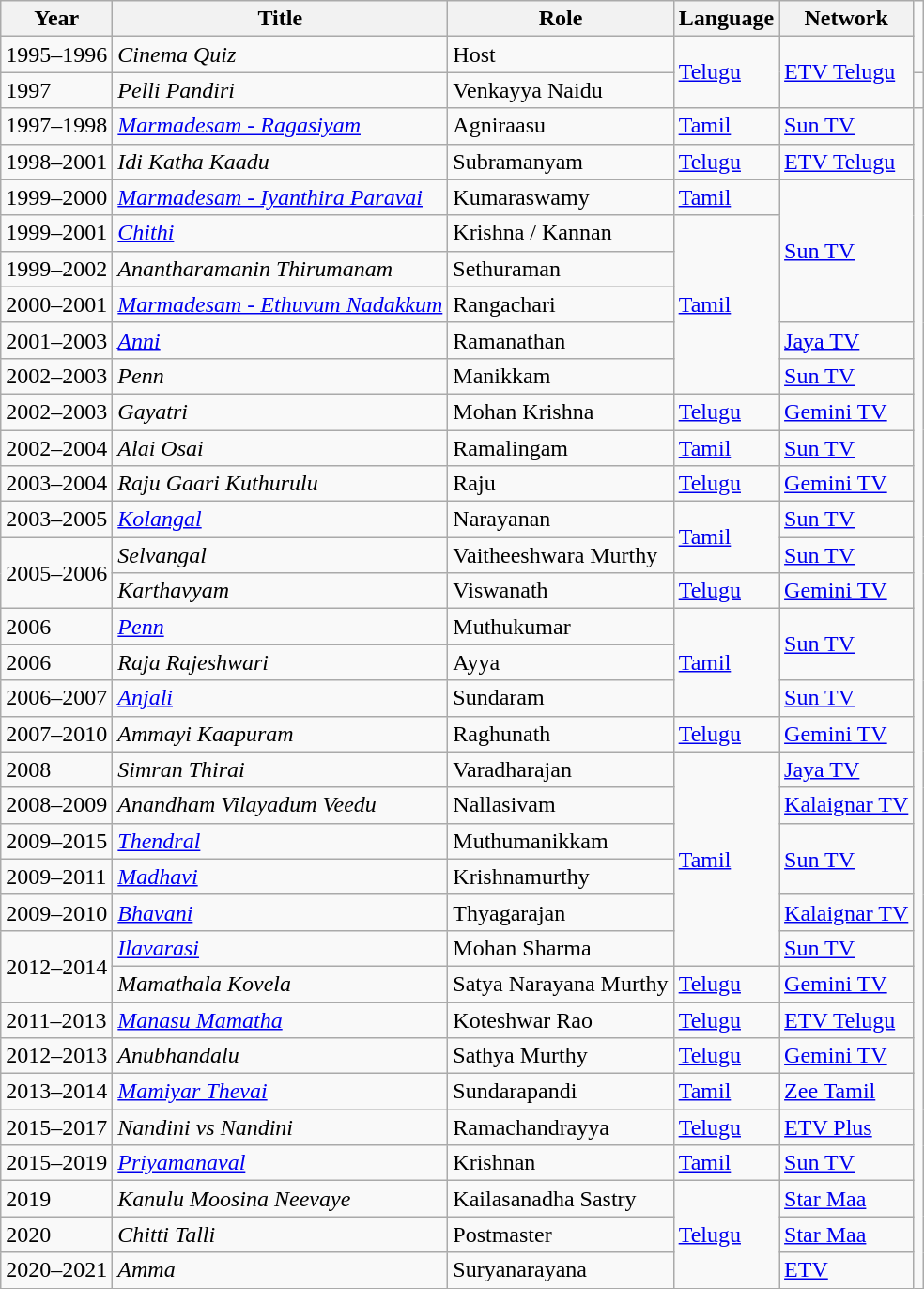<table class="wikitable sortable">
<tr>
<th>Year</th>
<th>Title</th>
<th>Role</th>
<th>Language</th>
<th>Network</th>
</tr>
<tr>
<td>1995–1996</td>
<td><em>Cinema Quiz</em></td>
<td>Host</td>
<td rowspan=2><a href='#'>Telugu</a></td>
<td rowspan=2><a href='#'>ETV Telugu</a></td>
</tr>
<tr>
<td>1997</td>
<td><em>Pelli Pandiri</em></td>
<td>Venkayya Naidu</td>
<td></td>
</tr>
<tr>
<td>1997–1998</td>
<td><a href='#'><em>Marmadesam - Ragasiyam</em></a></td>
<td>Agniraasu</td>
<td><a href='#'>Tamil</a></td>
<td><a href='#'>Sun TV</a></td>
</tr>
<tr>
<td>1998–2001</td>
<td><em>Idi Katha Kaadu</em></td>
<td>Subramanyam</td>
<td><a href='#'>Telugu</a></td>
<td><a href='#'>ETV Telugu</a></td>
</tr>
<tr>
<td>1999–2000</td>
<td><a href='#'><em>Marmadesam - Iyanthira Paravai</em></a></td>
<td>Kumaraswamy</td>
<td><a href='#'>Tamil</a></td>
<td rowspan=4><a href='#'>Sun TV</a></td>
</tr>
<tr>
<td>1999–2001</td>
<td><a href='#'><em>Chithi</em></a></td>
<td>Krishna / Kannan</td>
<td rowspan=5><a href='#'>Tamil</a></td>
</tr>
<tr>
<td>1999–2002</td>
<td><em>Anantharamanin Thirumanam</em></td>
<td>Sethuraman</td>
</tr>
<tr>
<td>2000–2001</td>
<td><a href='#'><em>Marmadesam - Ethuvum Nadakkum</em></a></td>
<td>Rangachari</td>
</tr>
<tr>
<td>2001–2003</td>
<td><a href='#'><em>Anni</em></a></td>
<td>Ramanathan</td>
<td><a href='#'>Jaya TV</a></td>
</tr>
<tr>
<td>2002–2003</td>
<td><em>Penn</em></td>
<td>Manikkam</td>
<td><a href='#'>Sun TV</a></td>
</tr>
<tr>
<td>2002–2003</td>
<td><em>Gayatri</em></td>
<td>Mohan Krishna</td>
<td><a href='#'>Telugu</a></td>
<td><a href='#'>Gemini TV</a></td>
</tr>
<tr>
<td>2002–2004</td>
<td><em>Alai Osai</em></td>
<td>Ramalingam</td>
<td><a href='#'>Tamil</a></td>
<td><a href='#'>Sun TV</a></td>
</tr>
<tr>
<td>2003–2004</td>
<td><em>Raju Gaari Kuthurulu</em></td>
<td>Raju</td>
<td><a href='#'>Telugu</a></td>
<td><a href='#'>Gemini TV</a></td>
</tr>
<tr>
<td>2003–2005</td>
<td><a href='#'><em>Kolangal</em></a></td>
<td>Narayanan</td>
<td rowspan=2><a href='#'>Tamil</a></td>
<td><a href='#'>Sun TV</a></td>
</tr>
<tr>
<td rowspan=2>2005–2006</td>
<td><em>Selvangal</em></td>
<td>Vaitheeshwara Murthy</td>
<td><a href='#'>Sun TV</a></td>
</tr>
<tr>
<td><em>Karthavyam</em></td>
<td>Viswanath</td>
<td><a href='#'>Telugu</a></td>
<td><a href='#'>Gemini TV</a></td>
</tr>
<tr>
<td>2006</td>
<td><a href='#'><em>Penn</em></a></td>
<td>Muthukumar</td>
<td rowspan=3><a href='#'>Tamil</a></td>
<td rowspan=2><a href='#'>Sun TV</a></td>
</tr>
<tr>
<td>2006</td>
<td><em>Raja Rajeshwari</em></td>
<td>Ayya</td>
</tr>
<tr>
<td>2006–2007</td>
<td><a href='#'><em>Anjali</em></a></td>
<td>Sundaram</td>
<td><a href='#'>Sun TV</a></td>
</tr>
<tr>
<td>2007–2010</td>
<td><em>Ammayi Kaapuram</em></td>
<td>Raghunath</td>
<td><a href='#'>Telugu</a></td>
<td><a href='#'>Gemini TV</a></td>
</tr>
<tr>
<td>2008</td>
<td><em>Simran Thirai</em></td>
<td>Varadharajan</td>
<td rowspan=6><a href='#'>Tamil</a></td>
<td><a href='#'>Jaya TV</a></td>
</tr>
<tr>
<td>2008–2009</td>
<td><em>Anandham Vilayadum Veedu</em></td>
<td>Nallasivam</td>
<td><a href='#'>Kalaignar TV</a></td>
</tr>
<tr>
<td>2009–2015</td>
<td><em><a href='#'>Thendral</a></em></td>
<td>Muthumanikkam</td>
<td rowspan=2><a href='#'>Sun TV</a></td>
</tr>
<tr>
<td>2009–2011</td>
<td><a href='#'><em>Madhavi</em></a></td>
<td>Krishnamurthy</td>
</tr>
<tr>
<td>2009–2010</td>
<td><a href='#'><em>Bhavani</em></a></td>
<td>Thyagarajan</td>
<td><a href='#'>Kalaignar TV</a></td>
</tr>
<tr>
<td rowspan=2>2012–2014</td>
<td><a href='#'><em>Ilavarasi</em></a></td>
<td>Mohan Sharma</td>
<td><a href='#'>Sun TV</a></td>
</tr>
<tr>
<td><em>Mamathala Kovela</em></td>
<td>Satya Narayana Murthy</td>
<td><a href='#'>Telugu</a></td>
<td><a href='#'>Gemini TV</a></td>
</tr>
<tr>
<td>2011–2013</td>
<td><em><a href='#'>Manasu Mamatha</a></em></td>
<td>Koteshwar Rao</td>
<td><a href='#'>Telugu</a></td>
<td><a href='#'>ETV Telugu</a></td>
</tr>
<tr>
<td>2012–2013</td>
<td><em>Anubhandalu</em></td>
<td>Sathya Murthy</td>
<td><a href='#'>Telugu</a></td>
<td><a href='#'>Gemini TV</a></td>
</tr>
<tr>
<td>2013–2014</td>
<td><em><a href='#'>Mamiyar Thevai</a></em></td>
<td>Sundarapandi</td>
<td><a href='#'>Tamil</a></td>
<td><a href='#'>Zee Tamil</a></td>
</tr>
<tr>
<td>2015–2017</td>
<td><em>Nandini vs Nandini</em></td>
<td>Ramachandrayya</td>
<td><a href='#'>Telugu</a></td>
<td><a href='#'>ETV Plus</a></td>
</tr>
<tr>
<td>2015–2019</td>
<td><em><a href='#'>Priyamanaval</a></em></td>
<td>Krishnan</td>
<td><a href='#'>Tamil</a></td>
<td><a href='#'>Sun TV</a></td>
</tr>
<tr>
<td>2019</td>
<td><em>Kanulu Moosina Neevaye</em></td>
<td>Kailasanadha Sastry</td>
<td rowspan=3><a href='#'>Telugu</a></td>
<td><a href='#'>Star Maa</a></td>
</tr>
<tr>
<td>2020</td>
<td><em>Chitti Talli</em></td>
<td>Postmaster</td>
<td><a href='#'>Star Maa</a></td>
</tr>
<tr>
<td>2020–2021</td>
<td><em>Amma</em></td>
<td>Suryanarayana</td>
<td><a href='#'>ETV</a></td>
</tr>
</table>
